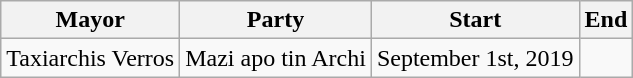<table class="wikitable">
<tr>
<th>Mayor</th>
<th>Party</th>
<th>Start</th>
<th>End</th>
</tr>
<tr>
<td>Taxiarchis Verros</td>
<td>Mazi apo tin Archi</td>
<td>September 1st, 2019</td>
<td></td>
</tr>
</table>
